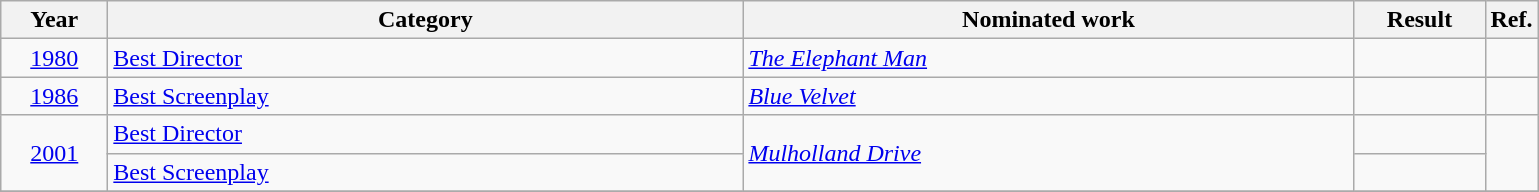<table class=wikitable>
<tr>
<th scope="col" style="width:4em;">Year</th>
<th scope="col" style="width:26em;">Category</th>
<th scope="col" style="width:25em;">Nominated work</th>
<th scope="col" style="width:5em;">Result</th>
<th>Ref.</th>
</tr>
<tr>
<td style="text-align:center;"><a href='#'>1980</a></td>
<td><a href='#'>Best Director</a></td>
<td><em><a href='#'>The Elephant Man</a></em></td>
<td></td>
<td style="text-align:center;"></td>
</tr>
<tr>
<td style="text-align:center;"><a href='#'>1986</a></td>
<td><a href='#'>Best Screenplay</a></td>
<td><em><a href='#'>Blue Velvet</a></em></td>
<td></td>
<td style="text-align:center;"></td>
</tr>
<tr>
<td style="text-align:center;", rowspan=2><a href='#'>2001</a></td>
<td><a href='#'>Best Director</a></td>
<td rowspan=2><em><a href='#'>Mulholland Drive</a></em></td>
<td></td>
<td style="text-align:center;", rowspan=2></td>
</tr>
<tr>
<td><a href='#'>Best Screenplay</a></td>
<td></td>
</tr>
<tr>
</tr>
</table>
